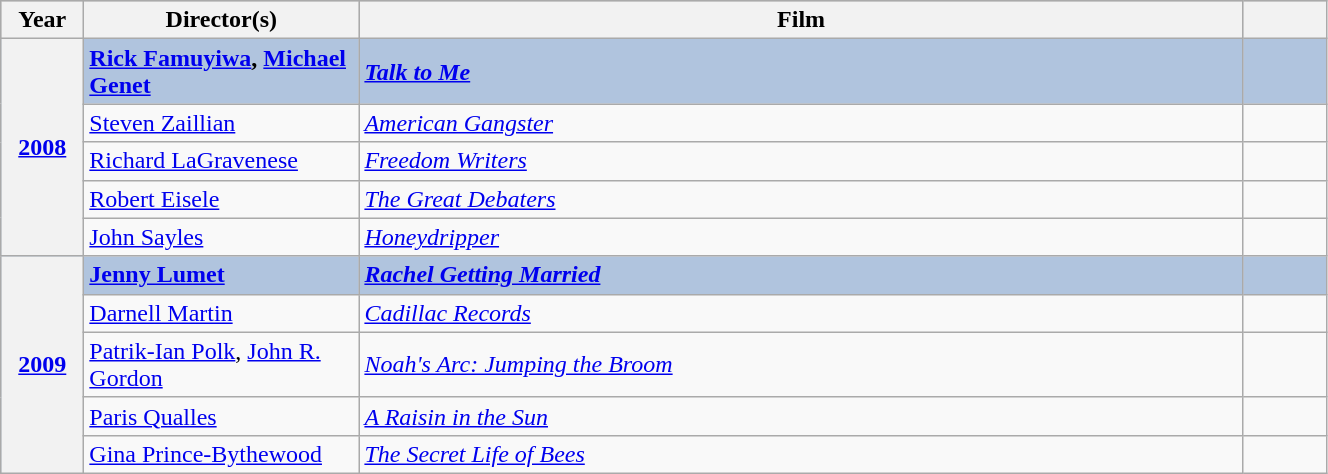<table class="wikitable" style="width:70%;">
<tr style="background:#bebebe;">
<th scope="col" style="width:3em;">Year</th>
<th scope="col" style="width:11em;">Director(s)</th>
<th scope="col">Film</th>
<th scope="col" style="width:3em;"></th>
</tr>
<tr style="background:#B0C4DE; font-weight:bold;">
<th scope="row" rowspan="5" style="text-align:center;"><a href='#'>2008</a></th>
<td><a href='#'>Rick Famuyiwa</a>, <a href='#'>Michael Genet</a></td>
<td><em><a href='#'>Talk to Me</a></em></td>
<td></td>
</tr>
<tr>
<td><a href='#'>Steven Zaillian</a></td>
<td><em><a href='#'>American Gangster</a></em></td>
<td></td>
</tr>
<tr>
<td><a href='#'>Richard LaGravenese</a></td>
<td><em><a href='#'>Freedom Writers</a></em></td>
<td></td>
</tr>
<tr>
<td><a href='#'>Robert Eisele</a></td>
<td><em><a href='#'>The Great Debaters</a></em></td>
<td></td>
</tr>
<tr>
<td><a href='#'>John Sayles</a></td>
<td><em><a href='#'>Honeydripper</a></em></td>
<td></td>
</tr>
<tr style="background:#B0C4DE; font-weight:bold;">
<th scope="row" rowspan="5" style="text-align:center;"><a href='#'>2009</a></th>
<td><a href='#'>Jenny Lumet</a></td>
<td><em><a href='#'>Rachel Getting Married</a></em></td>
<td></td>
</tr>
<tr>
<td><a href='#'>Darnell Martin</a></td>
<td><em><a href='#'>Cadillac Records</a></em></td>
<td></td>
</tr>
<tr>
<td><a href='#'>Patrik-Ian Polk</a>, <a href='#'>John R. Gordon</a></td>
<td><em><a href='#'>Noah's Arc: Jumping the Broom</a></em></td>
<td></td>
</tr>
<tr>
<td><a href='#'>Paris Qualles</a></td>
<td><em><a href='#'>A Raisin in the Sun</a></em></td>
<td></td>
</tr>
<tr>
<td><a href='#'>Gina Prince-Bythewood</a></td>
<td><em><a href='#'>The Secret Life of Bees</a></em></td>
<td></td>
</tr>
</table>
